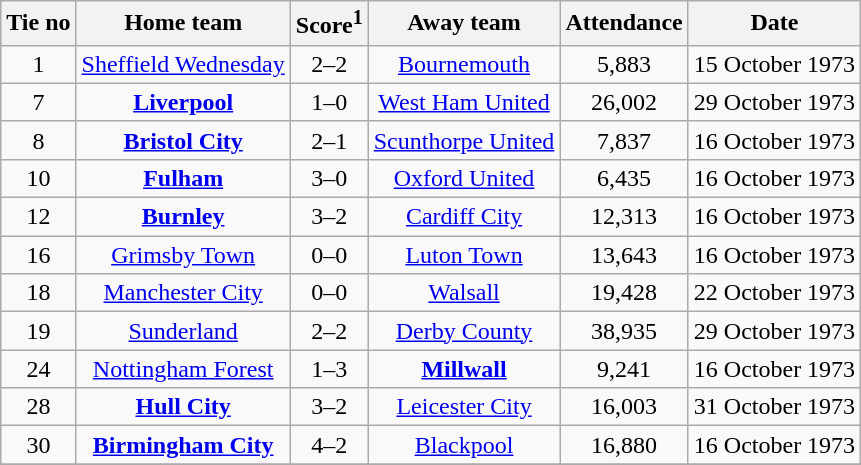<table class="wikitable" style="text-align: center">
<tr>
<th>Tie no</th>
<th>Home team</th>
<th>Score<sup>1</sup></th>
<th>Away team</th>
<th>Attendance</th>
<th>Date</th>
</tr>
<tr>
<td>1</td>
<td><a href='#'>Sheffield Wednesday</a></td>
<td>2–2</td>
<td><a href='#'>Bournemouth</a></td>
<td>5,883</td>
<td>15 October 1973</td>
</tr>
<tr>
<td>7</td>
<td><strong><a href='#'>Liverpool</a></strong></td>
<td>1–0</td>
<td><a href='#'>West Ham United</a></td>
<td>26,002</td>
<td>29 October 1973</td>
</tr>
<tr>
<td>8</td>
<td><strong><a href='#'>Bristol City</a></strong></td>
<td>2–1</td>
<td><a href='#'>Scunthorpe United</a></td>
<td>7,837</td>
<td>16 October 1973</td>
</tr>
<tr>
<td>10</td>
<td><strong><a href='#'>Fulham</a></strong></td>
<td>3–0</td>
<td><a href='#'>Oxford United</a></td>
<td>6,435</td>
<td>16 October 1973</td>
</tr>
<tr>
<td>12</td>
<td><strong><a href='#'>Burnley</a></strong></td>
<td>3–2</td>
<td><a href='#'>Cardiff City</a></td>
<td>12,313</td>
<td>16 October 1973</td>
</tr>
<tr>
<td>16</td>
<td><a href='#'>Grimsby Town</a></td>
<td>0–0</td>
<td><a href='#'>Luton Town</a></td>
<td>13,643</td>
<td>16 October 1973</td>
</tr>
<tr>
<td>18</td>
<td><a href='#'>Manchester City</a></td>
<td>0–0</td>
<td><a href='#'>Walsall</a></td>
<td>19,428</td>
<td>22 October 1973</td>
</tr>
<tr>
<td>19</td>
<td><a href='#'>Sunderland</a></td>
<td>2–2</td>
<td><a href='#'>Derby County</a></td>
<td>38,935</td>
<td>29 October 1973</td>
</tr>
<tr>
<td>24</td>
<td><a href='#'>Nottingham Forest</a></td>
<td>1–3</td>
<td><strong><a href='#'>Millwall</a></strong></td>
<td>9,241</td>
<td>16 October 1973</td>
</tr>
<tr>
<td>28</td>
<td><strong><a href='#'>Hull City</a></strong></td>
<td>3–2</td>
<td><a href='#'>Leicester City</a></td>
<td>16,003</td>
<td>31 October 1973</td>
</tr>
<tr>
<td>30</td>
<td><strong><a href='#'>Birmingham City</a></strong></td>
<td>4–2</td>
<td><a href='#'>Blackpool</a></td>
<td>16,880</td>
<td>16 October 1973</td>
</tr>
<tr>
</tr>
</table>
